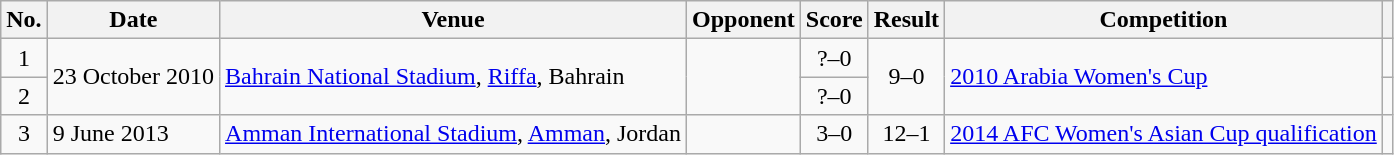<table class="wikitable sortable">
<tr>
<th scope="col">No.</th>
<th scope="col">Date</th>
<th scope="col">Venue</th>
<th scope="col">Opponent</th>
<th scope="col">Score</th>
<th scope="col">Result</th>
<th scope="col">Competition</th>
<th scope="col" class="unsortable"></th>
</tr>
<tr>
<td align="center">1</td>
<td rowspan=2>23 October 2010</td>
<td rowspan=2><a href='#'>Bahrain National Stadium</a>, <a href='#'>Riffa</a>, Bahrain</td>
<td rowspan=2></td>
<td align="center">?–0</td>
<td rowspan=2 align="center">9–0</td>
<td rowspan=2><a href='#'>2010 Arabia Women's Cup</a></td>
<td></td>
</tr>
<tr>
<td align="center">2</td>
<td align="center">?–0</td>
<td></td>
</tr>
<tr>
<td align="center">3</td>
<td>9 June 2013</td>
<td><a href='#'>Amman International Stadium</a>, <a href='#'>Amman</a>, Jordan</td>
<td></td>
<td align="center">3–0</td>
<td align="center">12–1</td>
<td><a href='#'>2014 AFC Women's Asian Cup qualification</a></td>
<td></td>
</tr>
</table>
